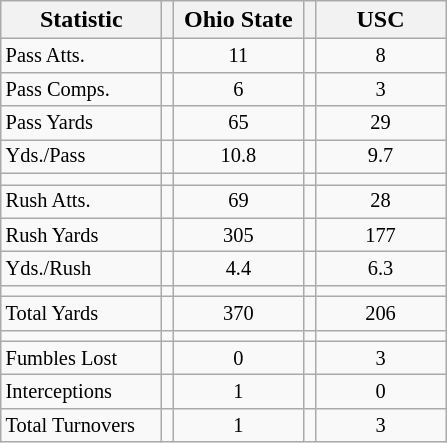<table class="wikitable">
<tr>
<th scope="col" align="left" width="100px">Statistic</th>
<th></th>
<th scope="col" text-align="center" width="80px">Ohio State</th>
<th></th>
<th scope="col" text-align="center" width="80px">USC</th>
</tr>
<tr>
<td style="font-size:85%;">Pass Atts.</td>
<td></td>
<td style="text-align: center; font-size:85%;">11</td>
<td></td>
<td style="text-align: center; font-size:85%;">8</td>
</tr>
<tr>
<td style="font-size:85%;">Pass Comps.</td>
<td></td>
<td style="text-align: center; font-size:85%;">6</td>
<td></td>
<td style="text-align: center; font-size:85%;">3</td>
</tr>
<tr>
<td style="font-size:85%;">Pass Yards</td>
<td></td>
<td style="text-align: center; font-size:85%;">65</td>
<td></td>
<td style="text-align: center; font-size:85%;">29</td>
</tr>
<tr>
<td style="font-size:85%;">Yds./Pass</td>
<td></td>
<td style="text-align: center; font-size:85%;">10.8</td>
<td></td>
<td style="text-align: center; font-size:85%;">9.7</td>
</tr>
<tr>
<td></td>
<td></td>
<td></td>
<td></td>
<td></td>
</tr>
<tr>
<td style="font-size:85%;">Rush Atts.</td>
<td></td>
<td style="text-align: center; font-size:85%;">69</td>
<td></td>
<td style="text-align: center; font-size:85%;">28</td>
</tr>
<tr>
<td style="font-size:85%;">Rush Yards</td>
<td></td>
<td style="text-align: center; font-size:85%;">305</td>
<td></td>
<td style="text-align: center; font-size:85%;">177</td>
</tr>
<tr>
<td style="font-size:85%;">Yds./Rush</td>
<td></td>
<td style="text-align: center; font-size:85%;">4.4</td>
<td></td>
<td style="text-align: center; font-size:85%;">6.3</td>
</tr>
<tr>
<td></td>
<td></td>
<td></td>
<td></td>
<td></td>
</tr>
<tr>
<td style="font-size:85%;">Total Yards</td>
<td></td>
<td style="text-align: center; font-size:85%;">370</td>
<td></td>
<td style="text-align: center; font-size:85%;">206</td>
</tr>
<tr>
<td></td>
<td></td>
<td></td>
<td></td>
<td></td>
</tr>
<tr>
<td style="font-size:85%;">Fumbles Lost</td>
<td></td>
<td style="text-align: center; font-size:85%;">0</td>
<td></td>
<td style="text-align: center; font-size:85%;">3</td>
</tr>
<tr>
<td style="font-size:85%;">Interceptions</td>
<td></td>
<td style="text-align: center; font-size:85%;">1</td>
<td></td>
<td style="text-align: center; font-size:85%;">0</td>
</tr>
<tr>
<td style="font-size:85%;">Total Turnovers</td>
<td></td>
<td style="text-align: center; font-size:85%;">1</td>
<td></td>
<td style="text-align: center; font-size:85%;">3</td>
</tr>
</table>
